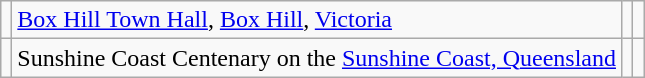<table class="wikitable sortable">
<tr>
<td></td>
<td><a href='#'>Box Hill Town Hall</a>, <a href='#'>Box Hill</a>, <a href='#'>Victoria</a></td>
<td></td>
<td></td>
</tr>
<tr>
<td></td>
<td>Sunshine Coast Centenary on the <a href='#'>Sunshine Coast, Queensland</a></td>
<td></td>
<td></td>
</tr>
</table>
